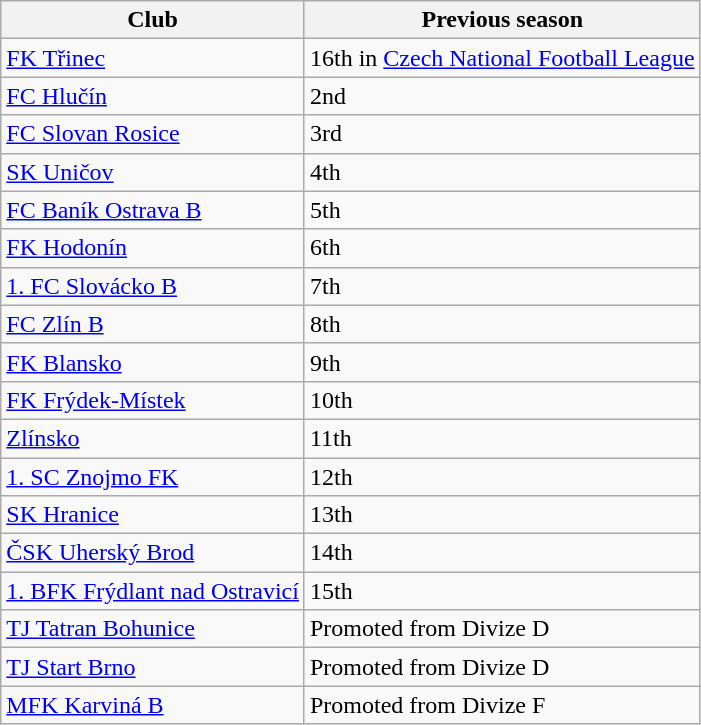<table class="wikitable">
<tr>
<th>Club</th>
<th>Previous season</th>
</tr>
<tr>
<td><a href='#'>FK Třinec</a></td>
<td>16th in <a href='#'>Czech National Football League</a></td>
</tr>
<tr>
<td><a href='#'>FC Hlučín</a></td>
<td>2nd</td>
</tr>
<tr>
<td><a href='#'>FC Slovan Rosice</a></td>
<td>3rd</td>
</tr>
<tr>
<td><a href='#'>SK Uničov</a></td>
<td>4th</td>
</tr>
<tr>
<td><a href='#'>FC Baník Ostrava B</a></td>
<td>5th</td>
</tr>
<tr>
<td><a href='#'>FK Hodonín</a></td>
<td>6th</td>
</tr>
<tr>
<td><a href='#'>1. FC Slovácko B</a></td>
<td>7th</td>
</tr>
<tr>
<td><a href='#'>FC Zlín B</a></td>
<td>8th</td>
</tr>
<tr>
<td><a href='#'>FK Blansko</a></td>
<td>9th</td>
</tr>
<tr>
<td><a href='#'>FK Frýdek-Místek</a></td>
<td>10th</td>
</tr>
<tr>
<td><a href='#'>Zlínsko</a></td>
<td>11th</td>
</tr>
<tr>
<td><a href='#'>1. SC Znojmo FK</a></td>
<td>12th</td>
</tr>
<tr>
<td><a href='#'>SK Hranice</a></td>
<td>13th</td>
</tr>
<tr>
<td><a href='#'>ČSK Uherský Brod</a></td>
<td>14th</td>
</tr>
<tr>
<td><a href='#'>1. BFK Frýdlant nad Ostravicí</a></td>
<td>15th</td>
</tr>
<tr>
<td><a href='#'>TJ Tatran Bohunice</a></td>
<td>Promoted from Divize D</td>
</tr>
<tr>
<td><a href='#'>TJ Start Brno</a></td>
<td>Promoted from Divize D</td>
</tr>
<tr>
<td><a href='#'>MFK Karviná B</a></td>
<td>Promoted from Divize F</td>
</tr>
</table>
